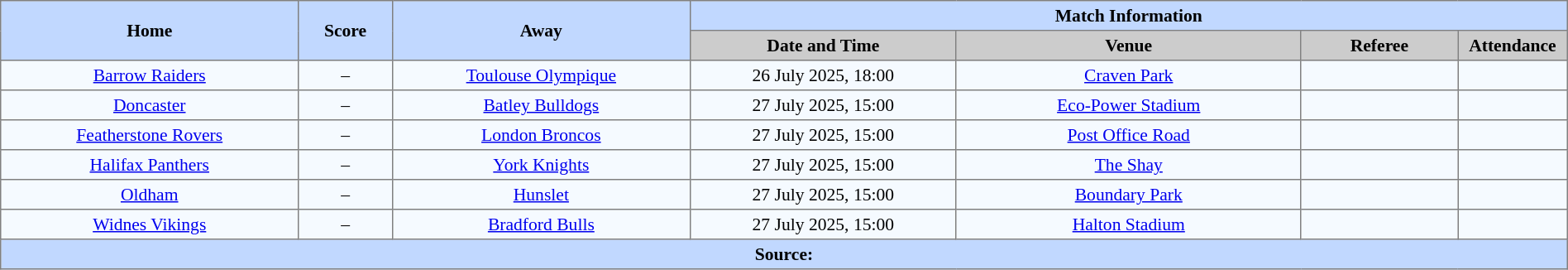<table border=1 style="border-collapse:collapse; font-size:90%; text-align:center;" cellpadding=3 cellspacing=0 width=100%>
<tr bgcolor=#C1D8FF>
<th scope="col" rowspan=2 width=19%>Home</th>
<th scope="col" rowspan=2 width=6%>Score</th>
<th scope="col" rowspan=2 width=19%>Away</th>
<th colspan=4>Match Information</th>
</tr>
<tr bgcolor=#CCCCCC>
<th scope="col" width=17%>Date and Time</th>
<th scope="col" width=22%>Venue</th>
<th scope="col" width=10%>Referee</th>
<th scope="col" width=7%>Attendance</th>
</tr>
<tr bgcolor=#F5FAFF>
<td> <a href='#'>Barrow Raiders</a></td>
<td>–</td>
<td> <a href='#'>Toulouse Olympique</a></td>
<td>26 July 2025, 18:00</td>
<td><a href='#'>Craven Park</a></td>
<td></td>
<td></td>
</tr>
<tr bgcolor=#F5FAFF>
<td> <a href='#'>Doncaster</a></td>
<td>–</td>
<td> <a href='#'>Batley Bulldogs</a></td>
<td>27 July 2025, 15:00</td>
<td><a href='#'>Eco-Power Stadium</a></td>
<td></td>
<td></td>
</tr>
<tr bgcolor=#F5FAFF>
<td> <a href='#'>Featherstone Rovers</a></td>
<td>–</td>
<td> <a href='#'>London Broncos</a></td>
<td>27 July 2025, 15:00</td>
<td><a href='#'>Post Office Road</a></td>
<td></td>
<td></td>
</tr>
<tr bgcolor=#F5FAFF>
<td> <a href='#'>Halifax Panthers</a></td>
<td>–</td>
<td> <a href='#'>York Knights</a></td>
<td>27 July 2025, 15:00</td>
<td><a href='#'>The Shay</a></td>
<td></td>
<td></td>
</tr>
<tr bgcolor=#F5FAFF>
<td> <a href='#'>Oldham</a></td>
<td>–</td>
<td> <a href='#'>Hunslet</a></td>
<td>27 July 2025, 15:00</td>
<td><a href='#'>Boundary Park</a></td>
<td></td>
<td></td>
</tr>
<tr bgcolor=#F5FAFF>
<td> <a href='#'>Widnes Vikings</a></td>
<td>–</td>
<td> <a href='#'>Bradford Bulls</a></td>
<td>27 July 2025, 15:00</td>
<td><a href='#'>Halton Stadium</a></td>
<td></td>
<td></td>
</tr>
<tr style="background:#c1d8ff;">
<th colspan=7>Source:</th>
</tr>
</table>
